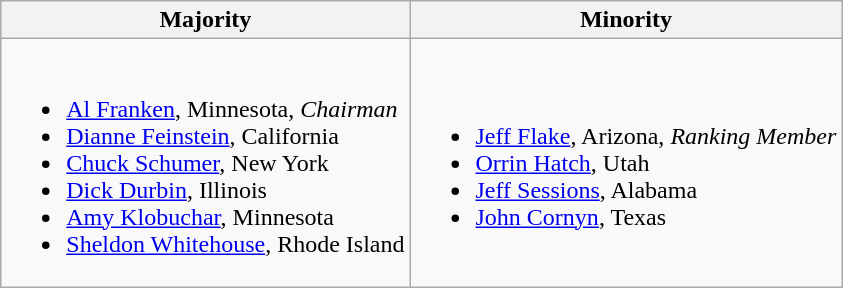<table class=wikitable>
<tr>
<th>Majority</th>
<th>Minority</th>
</tr>
<tr>
<td><br><ul><li><a href='#'>Al Franken</a>, Minnesota, <em>Chairman</em></li><li><a href='#'>Dianne Feinstein</a>, California</li><li><a href='#'>Chuck Schumer</a>, New York</li><li><a href='#'>Dick Durbin</a>, Illinois</li><li><a href='#'>Amy Klobuchar</a>, Minnesota</li><li><a href='#'>Sheldon Whitehouse</a>, Rhode Island</li></ul></td>
<td><br><ul><li><a href='#'>Jeff Flake</a>, Arizona, <em>Ranking Member</em></li><li><a href='#'>Orrin Hatch</a>, Utah</li><li><a href='#'>Jeff Sessions</a>, Alabama</li><li><a href='#'>John Cornyn</a>, Texas</li></ul></td>
</tr>
</table>
